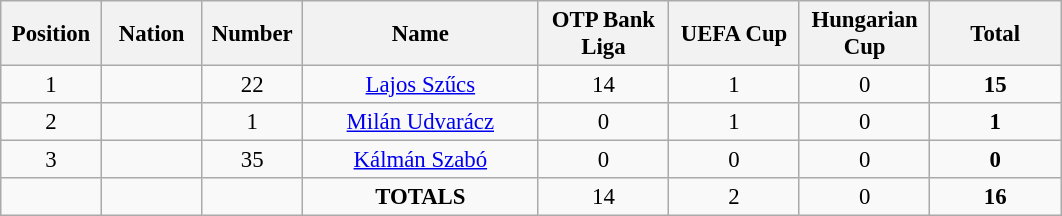<table class="wikitable" style="font-size: 95%; text-align: center;">
<tr>
<th width=60>Position</th>
<th width=60>Nation</th>
<th width=60>Number</th>
<th width=150>Name</th>
<th width=80>OTP Bank Liga</th>
<th width=80>UEFA Cup</th>
<th width=80>Hungarian Cup</th>
<th width=80>Total</th>
</tr>
<tr>
<td>1</td>
<td></td>
<td>22</td>
<td><a href='#'>Lajos Szűcs</a></td>
<td>14</td>
<td>1</td>
<td>0</td>
<td><strong>15</strong></td>
</tr>
<tr>
<td>2</td>
<td></td>
<td>1</td>
<td><a href='#'>Milán Udvarácz</a></td>
<td>0</td>
<td>1</td>
<td>0</td>
<td><strong>1</strong></td>
</tr>
<tr>
<td>3</td>
<td></td>
<td>35</td>
<td><a href='#'>Kálmán Szabó</a></td>
<td>0</td>
<td>0</td>
<td>0</td>
<td><strong>0</strong></td>
</tr>
<tr>
<td></td>
<td></td>
<td></td>
<td><strong>TOTALS</strong></td>
<td>14</td>
<td>2</td>
<td>0</td>
<td><strong>16</strong></td>
</tr>
</table>
